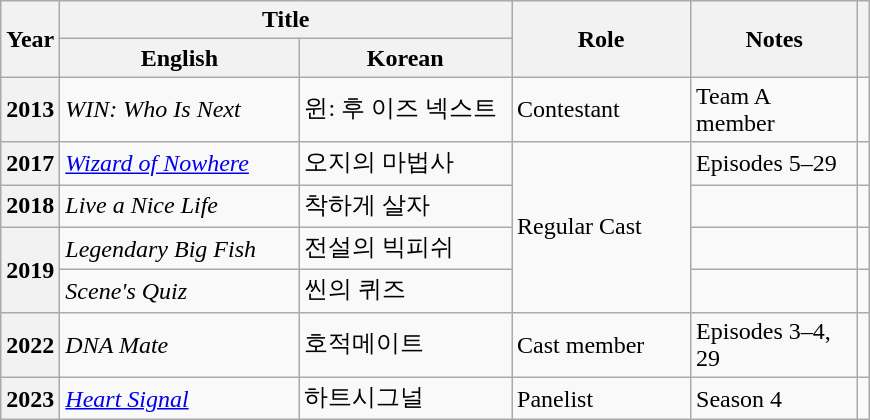<table class="wikitable sortable plainrowheaders">
<tr>
<th scope="col" rowspan="2">Year</th>
<th scope="col" colspan="2">Title</th>
<th scope="col" rowspan="2" style="width:7em;">Role</th>
<th scope="col" rowspan="2" style="width:6.5em;">Notes</th>
<th scope="col" rowspan="2" class="unsortable"></th>
</tr>
<tr>
<th scope="col" style="width:9.5em;">English</th>
<th scope="col" style="width:8.4em;">Korean</th>
</tr>
<tr>
<th scope="row">2013</th>
<td><em>WIN: Who Is Next</em></td>
<td>윈: 후 이즈 넥스트</td>
<td>Contestant</td>
<td>Team A member</td>
<td style="text-align:center"></td>
</tr>
<tr>
<th scope="row">2017</th>
<td><em><a href='#'>Wizard of Nowhere</a></em></td>
<td>오지의 마법사</td>
<td rowspan="4">Regular Cast</td>
<td>Episodes 5–29</td>
<td style="text-align:center"></td>
</tr>
<tr>
<th scope="row">2018</th>
<td><em>Live a Nice Life</em></td>
<td>착하게 살자</td>
<td></td>
<td style="text-align:center"></td>
</tr>
<tr>
<th scope="row" rowspan="2">2019</th>
<td><em>Legendary Big Fish</em></td>
<td>전설의 빅피쉬</td>
<td></td>
<td style="text-align:center"></td>
</tr>
<tr>
<td><em>Scene's Quiz</em></td>
<td>씬의 퀴즈</td>
<td></td>
<td style="text-align:center"></td>
</tr>
<tr>
<th scope="row">2022</th>
<td><em>DNA Mate</em></td>
<td>호적메이트</td>
<td>Cast member</td>
<td>Episodes 3–4, 29</td>
<td style="text-align:center"></td>
</tr>
<tr>
<th scope="row">2023</th>
<td><em><a href='#'>Heart Signal</a></em></td>
<td>하트시그널</td>
<td>Panelist</td>
<td>Season 4</td>
<td style="text-align:center"></td>
</tr>
</table>
